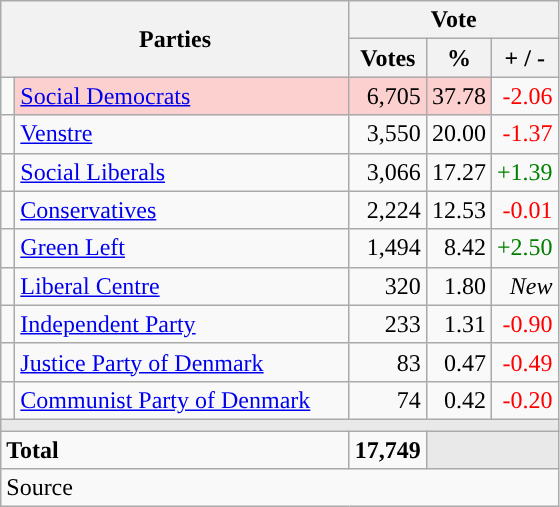<table class="wikitable" style="text-align:right;">
<tr>
<th style="text-align:centre;" rowspan="2" colspan="2" width="225">Parties</th>
<th colspan="3">Vote</th>
</tr>
<tr>
<th width="15">Votes</th>
<th width="15">%</th>
<th width="15">+ / -</th>
</tr>
<tr>
<td width="2" style="color:inherit;background:"></td>
<td bgcolor=#fbd0ce  align="left"><a href='#'>Social Democrats</a></td>
<td bgcolor=#fbd0ce>6,705</td>
<td bgcolor=#fbd0ce>37.78</td>
<td style=color:red;>-2.06</td>
</tr>
<tr>
<td width="2" style="color:inherit;background:"></td>
<td align="left"><a href='#'>Venstre</a></td>
<td>3,550</td>
<td>20.00</td>
<td style=color:red;>-1.37</td>
</tr>
<tr>
<td width="2" style="color:inherit;background:"></td>
<td align="left"><a href='#'>Social Liberals</a></td>
<td>3,066</td>
<td>17.27</td>
<td style=color:green;>+1.39</td>
</tr>
<tr>
<td width="2" style="color:inherit;background:"></td>
<td align="left"><a href='#'>Conservatives</a></td>
<td>2,224</td>
<td>12.53</td>
<td style=color:red;>-0.01</td>
</tr>
<tr>
<td width="2" style="color:inherit;background:"></td>
<td align="left"><a href='#'>Green Left</a></td>
<td>1,494</td>
<td>8.42</td>
<td style=color:green;>+2.50</td>
</tr>
<tr>
<td width="2" style="color:inherit;background:"></td>
<td align="left"><a href='#'>Liberal Centre</a></td>
<td>320</td>
<td>1.80</td>
<td><em>New</em></td>
</tr>
<tr>
<td width="2" style="color:inherit;background:"></td>
<td align="left"><a href='#'>Independent Party</a></td>
<td>233</td>
<td>1.31</td>
<td style=color:red;>-0.90</td>
</tr>
<tr>
<td width="2" style="color:inherit;background:"></td>
<td align="left"><a href='#'>Justice Party of Denmark</a></td>
<td>83</td>
<td>0.47</td>
<td style=color:red;>-0.49</td>
</tr>
<tr>
<td width="2" style="color:inherit;background:"></td>
<td align="left"><a href='#'>Communist Party of Denmark</a></td>
<td>74</td>
<td>0.42</td>
<td style=color:red;>-0.20</td>
</tr>
<tr>
<td colspan="7" bgcolor="#E9E9E9"></td>
</tr>
<tr>
<td align="left" colspan="2"><strong>Total</strong></td>
<td><strong>17,749</strong></td>
<td bgcolor="#E9E9E9" colspan="2"></td>
</tr>
<tr>
<td align="left" colspan="6">Source</td>
</tr>
</table>
